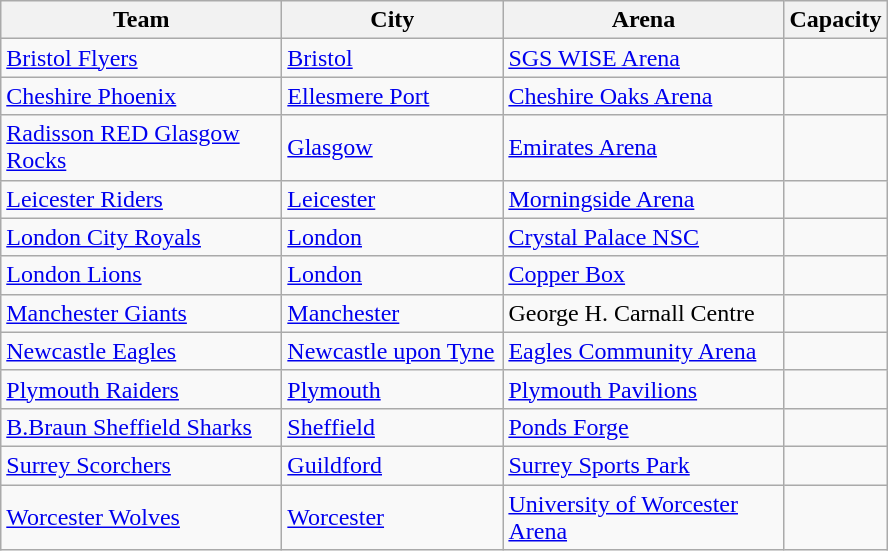<table class="wikitable sortable">
<tr>
<th scope="col" style="width: 180px;">Team</th>
<th scope="col" style="width: 140px;">City</th>
<th scope="col" style="width: 180px;">Arena</th>
<th>Capacity</th>
</tr>
<tr>
<td><a href='#'>Bristol Flyers</a></td>
<td><a href='#'>Bristol</a></td>
<td><a href='#'>SGS WISE Arena</a></td>
<td></td>
</tr>
<tr>
<td><a href='#'>Cheshire Phoenix</a></td>
<td><a href='#'>Ellesmere Port</a></td>
<td><a href='#'>Cheshire Oaks Arena</a></td>
<td></td>
</tr>
<tr>
<td><a href='#'>Radisson RED Glasgow Rocks</a></td>
<td><a href='#'>Glasgow</a></td>
<td><a href='#'>Emirates Arena</a></td>
<td></td>
</tr>
<tr>
<td><a href='#'>Leicester Riders</a></td>
<td><a href='#'>Leicester</a></td>
<td><a href='#'>Morningside Arena</a></td>
<td></td>
</tr>
<tr>
<td><a href='#'>London City Royals</a></td>
<td><a href='#'>London</a></td>
<td><a href='#'>Crystal Palace NSC</a></td>
<td></td>
</tr>
<tr>
<td><a href='#'>London Lions</a></td>
<td><a href='#'>London</a></td>
<td><a href='#'>Copper Box</a></td>
<td></td>
</tr>
<tr>
<td><a href='#'>Manchester Giants</a></td>
<td><a href='#'>Manchester</a></td>
<td>George H. Carnall Centre</td>
<td></td>
</tr>
<tr>
<td><a href='#'>Newcastle Eagles</a></td>
<td><a href='#'>Newcastle upon Tyne</a></td>
<td><a href='#'>Eagles Community Arena</a></td>
<td></td>
</tr>
<tr>
<td><a href='#'>Plymouth Raiders</a></td>
<td><a href='#'>Plymouth</a></td>
<td><a href='#'>Plymouth Pavilions</a></td>
<td></td>
</tr>
<tr>
<td><a href='#'>B.Braun Sheffield Sharks</a></td>
<td><a href='#'>Sheffield</a></td>
<td><a href='#'>Ponds Forge</a></td>
<td></td>
</tr>
<tr>
<td><a href='#'>Surrey Scorchers</a></td>
<td><a href='#'>Guildford</a></td>
<td><a href='#'>Surrey Sports Park</a></td>
<td></td>
</tr>
<tr>
<td><a href='#'>Worcester Wolves</a></td>
<td><a href='#'>Worcester</a></td>
<td><a href='#'>University of Worcester Arena</a></td>
<td></td>
</tr>
</table>
